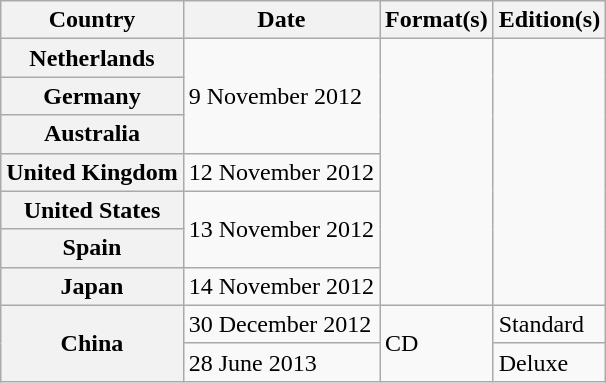<table class="wikitable plainrowheaders">
<tr>
<th scope="col">Country</th>
<th>Date</th>
<th>Format(s)</th>
<th>Edition(s)</th>
</tr>
<tr>
<th scope="row">Netherlands</th>
<td rowspan="3">9 November 2012</td>
<td rowspan="7"></td>
<td rowspan="7"></td>
</tr>
<tr>
<th scope="row">Germany</th>
</tr>
<tr>
<th scope="row">Australia</th>
</tr>
<tr>
<th scope="row">United Kingdom</th>
<td>12 November 2012</td>
</tr>
<tr>
<th scope="row">United States</th>
<td rowspan="2">13 November 2012</td>
</tr>
<tr>
<th scope="row">Spain</th>
</tr>
<tr>
<th scope="row">Japan</th>
<td>14 November 2012</td>
</tr>
<tr>
<th scope="row" rowspan="2">China</th>
<td>30 December 2012</td>
<td rowspan="2">CD</td>
<td>Standard</td>
</tr>
<tr>
<td>28 June 2013</td>
<td>Deluxe</td>
</tr>
</table>
